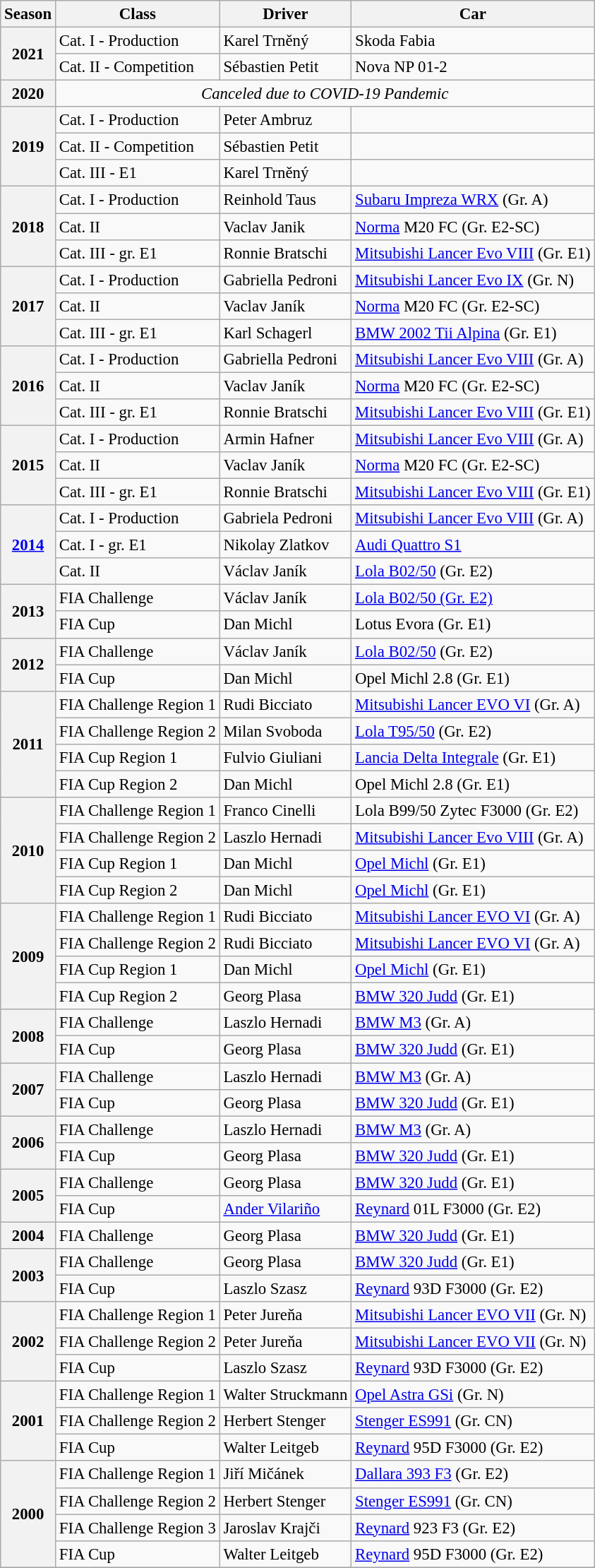<table class="wikitable" style="font-size:95%">
<tr>
<th>Season</th>
<th>Class</th>
<th>Driver</th>
<th>Car</th>
</tr>
<tr>
<th rowspan="2">2021</th>
<td>Cat. I - Production</td>
<td> Karel Trněný</td>
<td>Skoda Fabia</td>
</tr>
<tr>
<td>Cat. II - Competition</td>
<td> Sébastien Petit</td>
<td>Nova NP 01-2</td>
</tr>
<tr>
<th>2020</th>
<td colspan=3 align=center><em>Canceled due to COVID-19 Pandemic</em></td>
</tr>
<tr>
<th rowspan="3">2019</th>
<td>Cat. I - Production</td>
<td> Peter Ambruz</td>
<td></td>
</tr>
<tr>
<td>Cat. II - Competition</td>
<td> Sébastien Petit</td>
<td></td>
</tr>
<tr>
<td>Cat. III - E1</td>
<td> Karel Trněný</td>
<td></td>
</tr>
<tr>
<th rowspan="3">2018</th>
<td>Cat. I - Production</td>
<td> Reinhold Taus</td>
<td><a href='#'>Subaru Impreza WRX</a> (Gr. A)</td>
</tr>
<tr>
<td>Cat. II</td>
<td> Vaclav Janik</td>
<td><a href='#'>Norma</a> M20 FC (Gr. E2-SC)</td>
</tr>
<tr>
<td>Cat. III - gr. E1</td>
<td> Ronnie Bratschi</td>
<td><a href='#'>Mitsubishi Lancer Evo VIII</a> (Gr. E1)</td>
</tr>
<tr>
<th rowspan="3">2017</th>
<td>Cat. I - Production</td>
<td> Gabriella Pedroni</td>
<td><a href='#'>Mitsubishi Lancer Evo IX</a> (Gr. N)</td>
</tr>
<tr>
<td>Cat. II</td>
<td> Vaclav Janík</td>
<td><a href='#'>Norma</a> M20 FC (Gr. E2-SC)</td>
</tr>
<tr>
<td>Cat. III - gr. E1</td>
<td> Karl Schagerl</td>
<td><a href='#'>BMW 2002 Tii Alpina</a> (Gr. E1)</td>
</tr>
<tr>
<th rowspan="3">2016</th>
<td>Cat. I - Production</td>
<td> Gabriella Pedroni</td>
<td><a href='#'>Mitsubishi Lancer Evo VIII</a> (Gr. A)</td>
</tr>
<tr>
<td>Cat. II</td>
<td> Vaclav Janík</td>
<td><a href='#'>Norma</a> M20 FC (Gr. E2-SC)</td>
</tr>
<tr>
<td>Cat. III - gr. E1</td>
<td> Ronnie Bratschi</td>
<td><a href='#'>Mitsubishi Lancer Evo VIII</a> (Gr. E1)</td>
</tr>
<tr>
<th rowspan="3">2015</th>
<td>Cat. I - Production</td>
<td> Armin Hafner</td>
<td><a href='#'>Mitsubishi Lancer Evo VIII</a> (Gr. A)</td>
</tr>
<tr>
<td>Cat. II</td>
<td> Vaclav Janík</td>
<td><a href='#'>Norma</a> M20 FC (Gr. E2-SC)</td>
</tr>
<tr>
<td>Cat. III - gr. E1</td>
<td> Ronnie Bratschi</td>
<td><a href='#'>Mitsubishi Lancer Evo VIII</a> (Gr. E1)</td>
</tr>
<tr>
<th rowspan=3><a href='#'>2014</a></th>
<td>Cat. I - Production</td>
<td> Gabriela Pedroni</td>
<td><a href='#'>Mitsubishi Lancer Evo VIII</a> (Gr. A)</td>
</tr>
<tr>
<td>Cat. I - gr. E1</td>
<td> Nikolay Zlatkov</td>
<td><a href='#'>Audi Quattro S1</a></td>
</tr>
<tr>
<td>Cat. II</td>
<td> Václav Janík</td>
<td><a href='#'>Lola B02/50</a> (Gr. E2)</td>
</tr>
<tr>
<th rowspan="2">2013</th>
<td>FIA Challenge</td>
<td> Václav Janík</td>
<td><a href='#'>Lola B02/50 (Gr. E2)</a></td>
</tr>
<tr>
<td>FIA Cup</td>
<td> Dan Michl</td>
<td>Lotus Evora (Gr. E1)</td>
</tr>
<tr>
<th rowspan="2">2012</th>
<td>FIA Challenge</td>
<td> Václav Janík</td>
<td><a href='#'>Lola B02/50</a> (Gr. E2)</td>
</tr>
<tr>
<td>FIA Cup</td>
<td> Dan Michl</td>
<td>Opel Michl 2.8 (Gr. E1)</td>
</tr>
<tr>
<th rowspan="4">2011</th>
<td>FIA Challenge Region 1</td>
<td> Rudi Bicciato</td>
<td><a href='#'>Mitsubishi Lancer EVO VI</a> (Gr. A)</td>
</tr>
<tr>
<td>FIA Challenge Region 2</td>
<td> Milan Svoboda</td>
<td><a href='#'>Lola T95/50</a> (Gr. E2)</td>
</tr>
<tr>
<td>FIA Cup Region 1</td>
<td> Fulvio Giuliani</td>
<td><a href='#'>Lancia Delta Integrale</a> (Gr. E1)</td>
</tr>
<tr>
<td>FIA Cup Region 2</td>
<td> Dan Michl</td>
<td>Opel Michl 2.8 (Gr. E1)</td>
</tr>
<tr>
<th rowspan="4">2010</th>
<td>FIA Challenge Region 1</td>
<td> Franco Cinelli</td>
<td>Lola B99/50 Zytec F3000 (Gr. E2)</td>
</tr>
<tr>
<td>FIA Challenge Region 2</td>
<td> Laszlo Hernadi</td>
<td><a href='#'>Mitsubishi Lancer Evo VIII</a> (Gr. A)</td>
</tr>
<tr>
<td>FIA Cup Region 1</td>
<td> Dan Michl</td>
<td><a href='#'>Opel Michl</a> (Gr. E1)</td>
</tr>
<tr>
<td>FIA Cup Region 2</td>
<td> Dan Michl</td>
<td><a href='#'>Opel Michl</a> (Gr. E1)</td>
</tr>
<tr>
<th rowspan="4">2009</th>
<td>FIA Challenge Region 1</td>
<td> Rudi Bicciato</td>
<td><a href='#'>Mitsubishi Lancer EVO VI</a> (Gr. A)</td>
</tr>
<tr>
<td>FIA Challenge Region 2</td>
<td> Rudi Bicciato</td>
<td><a href='#'>Mitsubishi Lancer EVO VI</a> (Gr. A)</td>
</tr>
<tr>
<td>FIA Cup Region 1</td>
<td> Dan Michl</td>
<td><a href='#'>Opel Michl</a> (Gr. E1)</td>
</tr>
<tr>
<td>FIA Cup Region 2</td>
<td> Georg Plasa</td>
<td><a href='#'>BMW 320 Judd</a> (Gr. E1)</td>
</tr>
<tr>
<th rowspan="2">2008</th>
<td>FIA Challenge</td>
<td> Laszlo Hernadi</td>
<td><a href='#'>BMW M3</a> (Gr. A)</td>
</tr>
<tr>
<td>FIA Cup</td>
<td> Georg Plasa</td>
<td><a href='#'>BMW 320 Judd</a> (Gr. E1)</td>
</tr>
<tr>
<th rowspan="2">2007</th>
<td>FIA Challenge</td>
<td> Laszlo Hernadi</td>
<td><a href='#'>BMW M3</a> (Gr. A)</td>
</tr>
<tr>
<td>FIA Cup</td>
<td> Georg Plasa</td>
<td><a href='#'>BMW 320 Judd</a> (Gr. E1)</td>
</tr>
<tr>
<th rowspan="2">2006</th>
<td>FIA Challenge</td>
<td> Laszlo Hernadi</td>
<td><a href='#'>BMW M3</a> (Gr. A)</td>
</tr>
<tr>
<td>FIA Cup</td>
<td> Georg Plasa</td>
<td><a href='#'>BMW 320 Judd</a> (Gr. E1)</td>
</tr>
<tr>
<th rowspan="2">2005</th>
<td>FIA Challenge</td>
<td> Georg Plasa</td>
<td><a href='#'>BMW 320 Judd</a> (Gr. E1)</td>
</tr>
<tr>
<td>FIA Cup</td>
<td> <a href='#'>Ander Vilariño</a></td>
<td><a href='#'>Reynard</a> 01L F3000 (Gr. E2)</td>
</tr>
<tr>
<th rowspan="1">2004</th>
<td>FIA Challenge</td>
<td> Georg Plasa</td>
<td><a href='#'>BMW 320 Judd</a> (Gr. E1)</td>
</tr>
<tr>
<th rowspan="2">2003</th>
<td>FIA Challenge</td>
<td> Georg Plasa</td>
<td><a href='#'>BMW 320 Judd</a> (Gr. E1)</td>
</tr>
<tr>
<td>FIA Cup</td>
<td> Laszlo Szasz</td>
<td><a href='#'>Reynard</a> 93D F3000 (Gr. E2)</td>
</tr>
<tr>
<th rowspan="3">2002</th>
<td>FIA Challenge Region 1</td>
<td> Peter Jureňa</td>
<td><a href='#'>Mitsubishi Lancer EVO VII</a> (Gr. N)</td>
</tr>
<tr>
<td>FIA Challenge Region 2</td>
<td> Peter Jureňa</td>
<td><a href='#'>Mitsubishi Lancer EVO VII</a> (Gr. N)</td>
</tr>
<tr>
<td>FIA Cup</td>
<td> Laszlo Szasz</td>
<td><a href='#'>Reynard</a> 93D F3000 (Gr. E2)</td>
</tr>
<tr>
<th rowspan="3">2001</th>
<td>FIA Challenge Region 1</td>
<td> Walter Struckmann</td>
<td><a href='#'>Opel Astra GSi</a> (Gr. N)</td>
</tr>
<tr>
<td>FIA Challenge Region 2</td>
<td> Herbert Stenger</td>
<td><a href='#'>Stenger ES991</a> (Gr. CN)</td>
</tr>
<tr>
<td>FIA Cup</td>
<td> Walter Leitgeb</td>
<td><a href='#'>Reynard</a> 95D F3000 (Gr. E2)</td>
</tr>
<tr>
<th rowspan="4">2000</th>
<td>FIA Challenge Region 1</td>
<td> Jiří Mičánek</td>
<td><a href='#'>Dallara 393 F3</a> (Gr. E2)</td>
</tr>
<tr>
<td>FIA Challenge Region 2</td>
<td> Herbert Stenger</td>
<td><a href='#'>Stenger ES991</a> (Gr. CN)</td>
</tr>
<tr>
<td>FIA Challenge Region 3</td>
<td> Jaroslav Krajči</td>
<td><a href='#'>Reynard</a> 923 F3 (Gr. E2)</td>
</tr>
<tr>
<td>FIA Cup</td>
<td> Walter Leitgeb</td>
<td><a href='#'>Reynard</a> 95D F3000 (Gr. E2)</td>
</tr>
<tr>
</tr>
</table>
